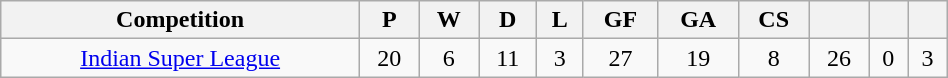<table class="wikitable" style="text-align:center;width:50%;">
<tr>
<th>Competition</th>
<th>P</th>
<th>W</th>
<th>D</th>
<th>L</th>
<th>GF</th>
<th>GA</th>
<th>CS</th>
<th></th>
<th></th>
<th></th>
</tr>
<tr>
<td><a href='#'>Indian Super League</a></td>
<td>20</td>
<td>6</td>
<td>11</td>
<td>3</td>
<td>27</td>
<td>19</td>
<td>8</td>
<td>26</td>
<td>0</td>
<td>3</td>
</tr>
</table>
